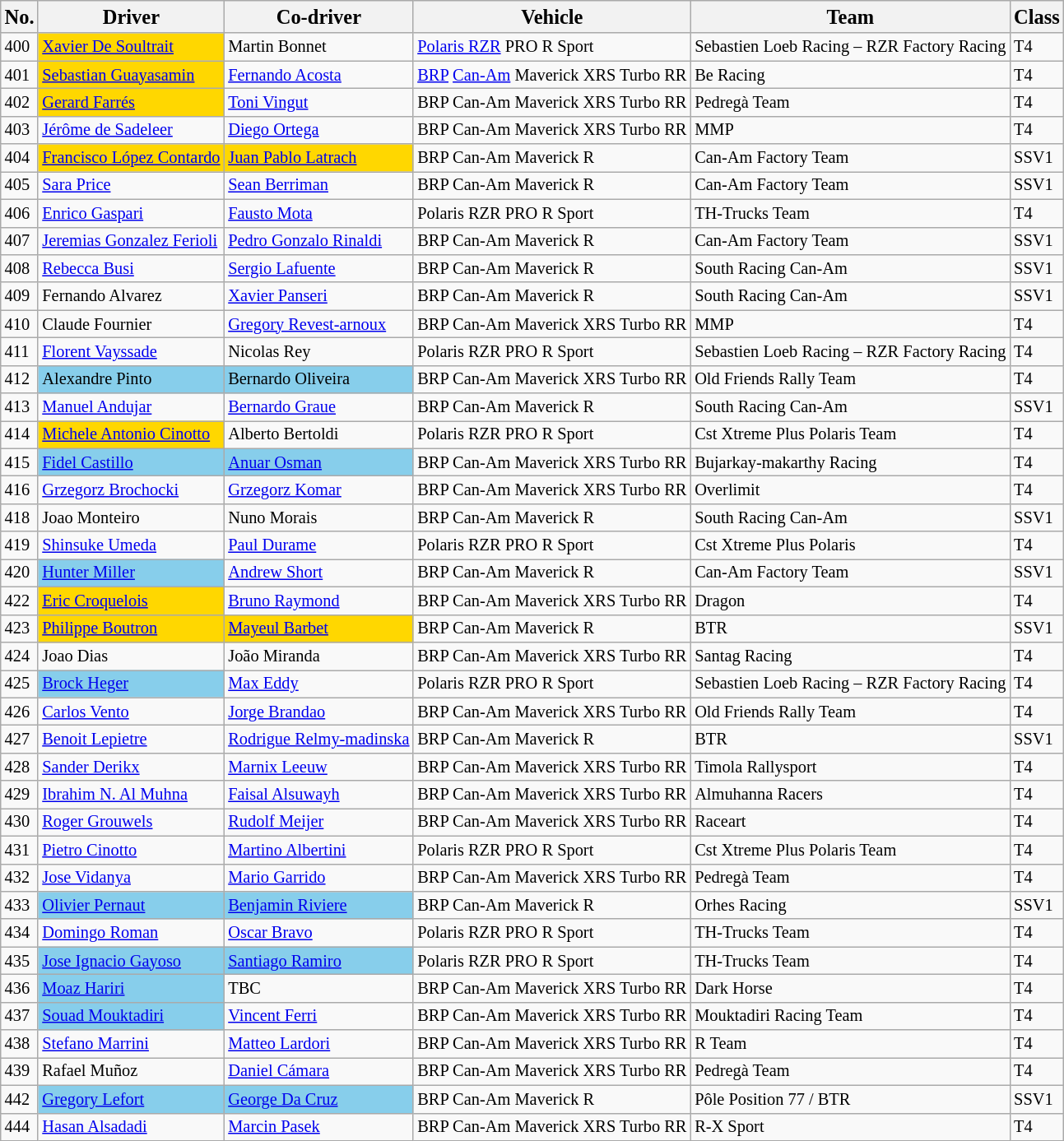<table class="wikitable sortable" style="font-size:85%;">
<tr>
<th><big>No.</big></th>
<th><big>Driver</big></th>
<th><big>Co-driver</big></th>
<th><big>Vehicle</big></th>
<th><big>Team</big></th>
<th><big>Class</big></th>
</tr>
<tr>
<td>400</td>
<td style="background:gold;"> <a href='#'>Xavier De Soultrait</a></td>
<td> Martin Bonnet</td>
<td><a href='#'>Polaris RZR</a> PRO R Sport</td>
<td>Sebastien Loeb Racing – RZR Factory Racing</td>
<td>T4</td>
</tr>
<tr>
<td>401</td>
<td style="background:gold;"> <a href='#'>Sebastian Guayasamin</a></td>
<td> <a href='#'>Fernando Acosta</a></td>
<td><a href='#'>BRP</a> <a href='#'>Can-Am</a> Maverick XRS Turbo RR</td>
<td>Be Racing</td>
<td>T4</td>
</tr>
<tr>
<td>402</td>
<td style="background:gold;"> <a href='#'>Gerard Farrés</a></td>
<td> <a href='#'>Toni Vingut</a></td>
<td>BRP Can-Am Maverick XRS Turbo RR</td>
<td>Pedregà Team</td>
<td>T4</td>
</tr>
<tr>
<td>403</td>
<td> <a href='#'>Jérôme de Sadeleer</a></td>
<td> <a href='#'>Diego Ortega</a></td>
<td>BRP Can-Am Maverick XRS Turbo RR</td>
<td>MMP</td>
<td>T4</td>
</tr>
<tr>
<td>404</td>
<td style="background:gold;"> <a href='#'>Francisco López Contardo</a></td>
<td style="background:gold;"> <a href='#'>Juan Pablo Latrach</a></td>
<td>BRP Can-Am Maverick R</td>
<td>Can-Am Factory Team</td>
<td>SSV1</td>
</tr>
<tr>
<td>405</td>
<td> <a href='#'>Sara Price</a></td>
<td> <a href='#'>Sean Berriman</a></td>
<td>BRP Can-Am Maverick R</td>
<td>Can-Am Factory Team</td>
<td>SSV1</td>
</tr>
<tr>
<td>406</td>
<td> <a href='#'>Enrico Gaspari</a></td>
<td> <a href='#'>Fausto Mota</a></td>
<td>Polaris RZR PRO R Sport</td>
<td>TH-Trucks Team</td>
<td>T4</td>
</tr>
<tr>
<td>407</td>
<td> <a href='#'>Jeremias Gonzalez Ferioli</a></td>
<td> <a href='#'>Pedro Gonzalo Rinaldi</a></td>
<td>BRP Can-Am Maverick R</td>
<td>Can-Am Factory Team</td>
<td>SSV1</td>
</tr>
<tr>
<td>408</td>
<td> <a href='#'>Rebecca Busi</a></td>
<td> <a href='#'>Sergio Lafuente</a></td>
<td>BRP Can-Am Maverick R</td>
<td>South Racing Can-Am</td>
<td>SSV1</td>
</tr>
<tr>
<td>409</td>
<td> Fernando Alvarez</td>
<td> <a href='#'>Xavier Panseri</a></td>
<td>BRP Can-Am Maverick R</td>
<td>South Racing Can-Am</td>
<td>SSV1</td>
</tr>
<tr>
<td>410</td>
<td> Claude Fournier</td>
<td> <a href='#'>Gregory Revest-arnoux</a></td>
<td>BRP Can-Am Maverick XRS Turbo RR</td>
<td>MMP</td>
<td>T4</td>
</tr>
<tr>
<td>411</td>
<td> <a href='#'>Florent Vayssade</a></td>
<td> Nicolas Rey</td>
<td>Polaris RZR PRO R Sport</td>
<td>Sebastien Loeb Racing – RZR Factory Racing</td>
<td>T4</td>
</tr>
<tr>
<td>412</td>
<td style="background:skyblue;"> Alexandre Pinto</td>
<td style="background:skyblue;"> Bernardo Oliveira</td>
<td>BRP Can-Am Maverick XRS Turbo RR</td>
<td>Old Friends Rally Team</td>
<td>T4</td>
</tr>
<tr>
<td>413</td>
<td> <a href='#'>Manuel Andujar</a></td>
<td> <a href='#'>Bernardo Graue</a></td>
<td>BRP Can-Am Maverick R</td>
<td>South Racing Can-Am</td>
<td>SSV1</td>
</tr>
<tr>
<td>414</td>
<td style="background:gold;"> <a href='#'>Michele Antonio Cinotto</a></td>
<td> Alberto Bertoldi</td>
<td>Polaris RZR PRO R Sport</td>
<td>Cst Xtreme Plus Polaris Team</td>
<td>T4</td>
</tr>
<tr>
<td>415</td>
<td style="background:skyblue;"> <a href='#'>Fidel Castillo</a></td>
<td style="background:skyblue;"> <a href='#'>Anuar Osman</a></td>
<td>BRP Can-Am Maverick XRS Turbo RR</td>
<td>Bujarkay-makarthy Racing</td>
<td>T4</td>
</tr>
<tr>
<td>416</td>
<td> <a href='#'>Grzegorz Brochocki</a></td>
<td> <a href='#'>Grzegorz Komar</a></td>
<td>BRP Can-Am Maverick XRS Turbo RR</td>
<td>Overlimit</td>
<td>T4</td>
</tr>
<tr>
<td>418</td>
<td> Joao Monteiro</td>
<td> Nuno Morais</td>
<td>BRP Can-Am Maverick R</td>
<td>South Racing Can-Am</td>
<td>SSV1</td>
</tr>
<tr>
<td>419</td>
<td> <a href='#'>Shinsuke Umeda</a></td>
<td> <a href='#'>Paul Durame</a></td>
<td>Polaris RZR PRO R Sport</td>
<td>Cst Xtreme Plus Polaris</td>
<td>T4</td>
</tr>
<tr>
<td>420</td>
<td style="background:skyblue;"> <a href='#'>Hunter Miller</a></td>
<td> <a href='#'>Andrew Short</a></td>
<td>BRP Can-Am Maverick R</td>
<td>Can-Am Factory Team</td>
<td>SSV1</td>
</tr>
<tr>
<td>422</td>
<td style="background:gold;"> <a href='#'>Eric Croquelois</a></td>
<td> <a href='#'>Bruno Raymond</a></td>
<td>BRP Can-Am Maverick XRS Turbo RR</td>
<td>Dragon</td>
<td>T4</td>
</tr>
<tr>
<td>423</td>
<td style="background:gold;"> <a href='#'>Philippe Boutron</a></td>
<td style="background:gold;"> <a href='#'>Mayeul Barbet</a></td>
<td>BRP Can-Am Maverick R</td>
<td>BTR</td>
<td>SSV1</td>
</tr>
<tr>
<td>424</td>
<td> Joao Dias</td>
<td> João Miranda</td>
<td>BRP Can-Am Maverick XRS Turbo RR</td>
<td>Santag Racing</td>
<td>T4</td>
</tr>
<tr>
<td>425</td>
<td style="background:skyblue;"> <a href='#'>Brock Heger</a></td>
<td> <a href='#'>Max Eddy</a></td>
<td>Polaris RZR PRO R Sport</td>
<td>Sebastien Loeb Racing – RZR Factory Racing</td>
<td>T4</td>
</tr>
<tr>
<td>426</td>
<td> <a href='#'>Carlos Vento</a></td>
<td> <a href='#'>Jorge Brandao</a></td>
<td>BRP Can-Am Maverick XRS Turbo RR</td>
<td>Old Friends Rally Team</td>
<td>T4</td>
</tr>
<tr>
<td>427</td>
<td> <a href='#'>Benoit Lepietre</a></td>
<td> <a href='#'>Rodrigue Relmy-madinska</a></td>
<td>BRP Can-Am Maverick R</td>
<td>BTR</td>
<td>SSV1</td>
</tr>
<tr>
<td>428</td>
<td> <a href='#'>Sander Derikx</a></td>
<td> <a href='#'>Marnix Leeuw</a></td>
<td>BRP Can-Am Maverick XRS Turbo RR</td>
<td>Timola Rallysport</td>
<td>T4</td>
</tr>
<tr>
<td>429</td>
<td> <a href='#'>Ibrahim N. Al Muhna</a></td>
<td> <a href='#'>Faisal Alsuwayh</a></td>
<td>BRP Can-Am Maverick XRS Turbo RR</td>
<td>Almuhanna Racers</td>
<td>T4</td>
</tr>
<tr>
<td>430</td>
<td> <a href='#'>Roger Grouwels</a></td>
<td> <a href='#'>Rudolf Meijer</a></td>
<td>BRP Can-Am Maverick XRS Turbo RR</td>
<td>Raceart</td>
<td>T4</td>
</tr>
<tr>
<td>431</td>
<td> <a href='#'>Pietro Cinotto</a></td>
<td> <a href='#'>Martino Albertini</a></td>
<td>Polaris RZR PRO R Sport</td>
<td>Cst Xtreme Plus Polaris Team</td>
<td>T4</td>
</tr>
<tr>
<td>432</td>
<td> <a href='#'>Jose Vidanya</a></td>
<td> <a href='#'>Mario Garrido</a></td>
<td>BRP Can-Am Maverick XRS Turbo RR</td>
<td>Pedregà Team</td>
<td>T4</td>
</tr>
<tr>
<td>433</td>
<td style="background:skyblue;"> <a href='#'>Olivier Pernaut</a></td>
<td style="background:skyblue;"> <a href='#'>Benjamin Riviere</a></td>
<td>BRP Can-Am Maverick R</td>
<td>Orhes Racing</td>
<td>SSV1</td>
</tr>
<tr>
<td>434</td>
<td> <a href='#'>Domingo Roman</a></td>
<td> <a href='#'>Oscar Bravo</a></td>
<td>Polaris RZR PRO R Sport</td>
<td>TH-Trucks Team</td>
<td>T4</td>
</tr>
<tr>
<td>435</td>
<td style="background:skyblue;"> <a href='#'>Jose Ignacio Gayoso</a></td>
<td style="background:skyblue;"> <a href='#'>Santiago Ramiro</a></td>
<td>Polaris RZR PRO R Sport</td>
<td>TH-Trucks Team</td>
<td>T4</td>
</tr>
<tr>
<td>436</td>
<td style="background:skyblue;"> <a href='#'>Moaz Hariri</a></td>
<td> TBC</td>
<td>BRP Can-Am Maverick XRS Turbo RR</td>
<td>Dark Horse</td>
<td>T4</td>
</tr>
<tr>
<td>437</td>
<td style="background:skyblue;"> <a href='#'>Souad Mouktadiri</a></td>
<td> <a href='#'>Vincent Ferri</a></td>
<td>BRP Can-Am Maverick XRS Turbo RR</td>
<td>Mouktadiri Racing Team</td>
<td>T4</td>
</tr>
<tr>
<td>438</td>
<td> <a href='#'>Stefano Marrini</a></td>
<td> <a href='#'>Matteo Lardori</a></td>
<td>BRP Can-Am Maverick XRS Turbo RR</td>
<td>R Team</td>
<td>T4</td>
</tr>
<tr>
<td>439</td>
<td> Rafael Muñoz</td>
<td> <a href='#'>Daniel Cámara</a></td>
<td>BRP Can-Am Maverick XRS Turbo RR</td>
<td>Pedregà Team</td>
<td>T4</td>
</tr>
<tr>
<td>442</td>
<td style="background:skyblue;"> <a href='#'>Gregory Lefort</a></td>
<td style="background:skyblue;"> <a href='#'>George Da Cruz</a></td>
<td>BRP Can-Am Maverick R</td>
<td>Pôle Position 77 / BTR</td>
<td>SSV1</td>
</tr>
<tr>
<td>444</td>
<td> <a href='#'>Hasan Alsadadi</a></td>
<td> <a href='#'>Marcin Pasek</a></td>
<td>BRP Can-Am Maverick XRS Turbo RR</td>
<td>R-X Sport</td>
<td>T4</td>
</tr>
</table>
